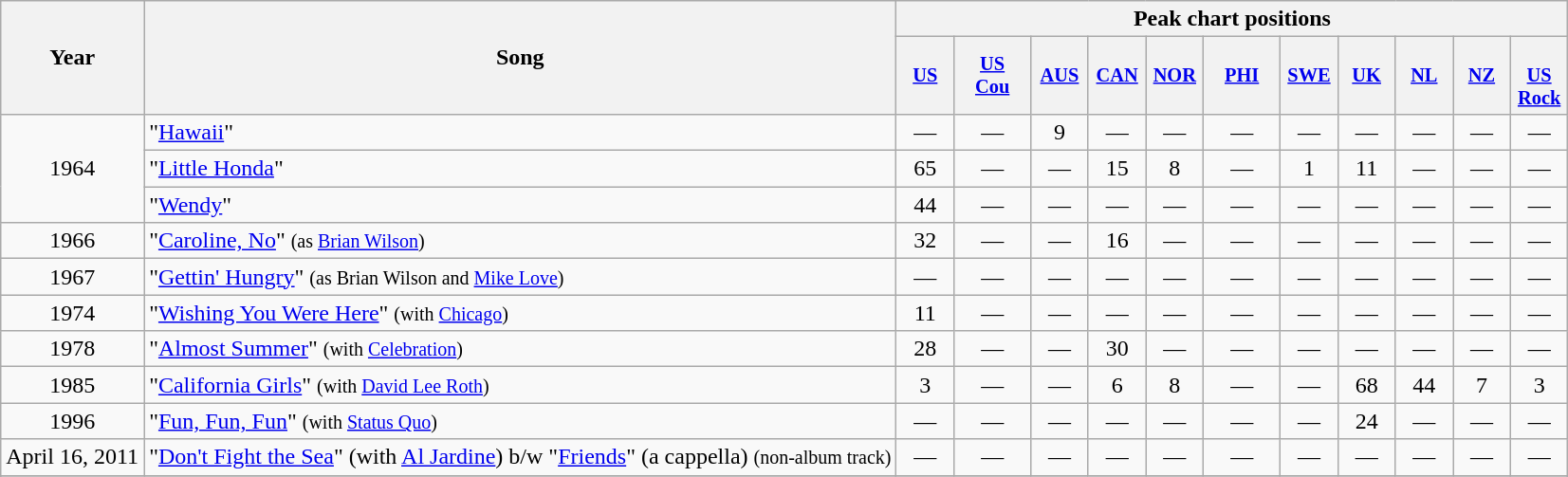<table class="wikitable" style="text-align:center;">
<tr>
<th rowspan="2">Year</th>
<th rowspan="2">Song</th>
<th colspan="11">Peak chart positions</th>
</tr>
<tr>
<th scope=col style="width:2.5em;font-size:85%"><a href='#'>US</a><br></th>
<th scope=col style="width:3.5em;font-size:85%"><a href='#'>US<br>Cou</a><br></th>
<th scope=col style="width:2.5em;font-size:85%"><a href='#'>AUS</a><br></th>
<th scope=col style="width:2.5em;font-size:85%"><a href='#'>CAN</a><br></th>
<th scope=col style="width:2.5em;font-size:85%"><a href='#'>NOR</a><br></th>
<th scope=col style="width:3.5em;font-size:85%"><a href='#'>PHI</a><br></th>
<th scope=col style="width:2.5em;font-size:85%"><a href='#'>SWE</a><br></th>
<th scope=col style="width:2.5em;font-size:85%"><a href='#'>UK</a><br></th>
<th scope=col style="width:2.5em;font-size:85%"><a href='#'>NL</a><br></th>
<th scope=col style="width:2.5em;font-size:85%"><a href='#'>NZ</a><br></th>
<th scope=col style="width:2.5em;font-size:85%"><br><a href='#'>US Rock</a><br></th>
</tr>
<tr>
<td rowspan="3">1964</td>
<td style="text-align:left;">"<a href='#'>Hawaii</a>"</td>
<td>—</td>
<td>—</td>
<td>9</td>
<td>—</td>
<td>—</td>
<td>—</td>
<td>—</td>
<td>—</td>
<td>—</td>
<td>—</td>
<td>—</td>
</tr>
<tr>
<td style="text-align:left;">"<a href='#'>Little Honda</a>"</td>
<td>65</td>
<td>—</td>
<td>—</td>
<td>15</td>
<td>8</td>
<td>—</td>
<td>1</td>
<td>11</td>
<td>—</td>
<td>—</td>
<td>—</td>
</tr>
<tr>
<td style="text-align:left;">"<a href='#'>Wendy</a>"</td>
<td>44</td>
<td>—</td>
<td>—</td>
<td>—</td>
<td>—</td>
<td>—</td>
<td>—</td>
<td>—</td>
<td>—</td>
<td>—</td>
<td>—</td>
</tr>
<tr>
<td rowspan="1">1966</td>
<td style="text-align:left;">"<a href='#'>Caroline, No</a>" <small>(as <a href='#'>Brian Wilson</a>)</small></td>
<td>32</td>
<td>—</td>
<td>—</td>
<td>16</td>
<td>—</td>
<td>—</td>
<td>—</td>
<td>—</td>
<td>—</td>
<td>—</td>
<td>—</td>
</tr>
<tr>
<td rowspan="1">1967</td>
<td style="text-align:left;">"<a href='#'>Gettin' Hungry</a>" <small>(as Brian Wilson and <a href='#'>Mike Love</a>)</small></td>
<td>—</td>
<td>—</td>
<td>—</td>
<td>—</td>
<td>—</td>
<td>—</td>
<td>—</td>
<td>—</td>
<td>—</td>
<td>—</td>
<td>—</td>
</tr>
<tr>
<td rowspan="1">1974</td>
<td style="text-align:left;">"<a href='#'>Wishing You Were Here</a>" <small>(with <a href='#'>Chicago</a>)</small></td>
<td>11</td>
<td>—</td>
<td>—</td>
<td>—</td>
<td>—</td>
<td>—</td>
<td>—</td>
<td>—</td>
<td>—</td>
<td>—</td>
<td>—</td>
</tr>
<tr>
<td rowspan="1">1978</td>
<td style="text-align:left;">"<a href='#'>Almost Summer</a>" <small>(with <a href='#'>Celebration</a>)</small></td>
<td>28</td>
<td>—</td>
<td>—</td>
<td>30</td>
<td>—</td>
<td>—</td>
<td>—</td>
<td>—</td>
<td>—</td>
<td>—</td>
<td>—</td>
</tr>
<tr>
<td rowspan="1">1985</td>
<td style="text-align:left;">"<a href='#'>California Girls</a>" <small>(with <a href='#'>David Lee Roth</a>)</small></td>
<td>3</td>
<td>—</td>
<td>—</td>
<td>6</td>
<td>8</td>
<td>—</td>
<td>—</td>
<td>68</td>
<td>44</td>
<td>7</td>
<td>3</td>
</tr>
<tr>
<td rowspan="1">1996</td>
<td style="text-align:left;">"<a href='#'>Fun, Fun, Fun</a>" <small>(with <a href='#'>Status Quo</a>)</small></td>
<td>—</td>
<td>—</td>
<td>—</td>
<td>—</td>
<td>—</td>
<td>—</td>
<td>—</td>
<td>24</td>
<td>—</td>
<td>—</td>
<td>—</td>
</tr>
<tr>
<td>April 16, 2011</td>
<td>"<a href='#'>Don't Fight the Sea</a>" (with <a href='#'>Al Jardine</a>) b/w "<a href='#'>Friends</a>" (a cappella) <small>(non-album track)</small></td>
<td>—</td>
<td>—</td>
<td>—</td>
<td>—</td>
<td>—</td>
<td>—</td>
<td>—</td>
<td>—</td>
<td>—</td>
<td>—</td>
<td>—</td>
</tr>
<tr>
</tr>
<tr size:8pt;"| "—" denotes a release that did not chart, was not released in the country or the information is unknown>
</tr>
</table>
